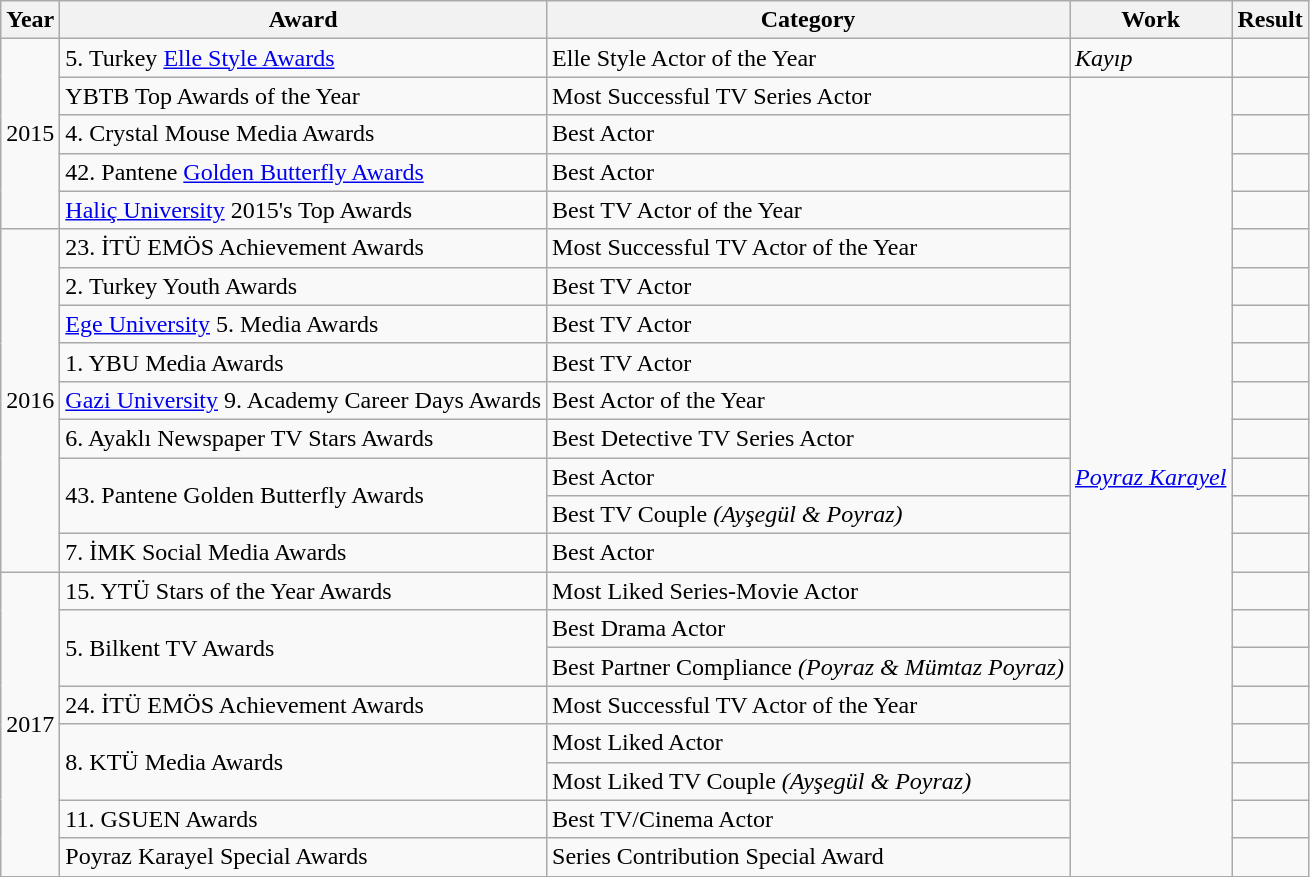<table class="wikitable">
<tr style="text-align:center; ;">
<th>Year</th>
<th>Award</th>
<th>Category</th>
<th>Work</th>
<th>Result</th>
</tr>
<tr>
<td rowspan=5>2015</td>
<td>5. Turkey <a href='#'>Elle Style Awards</a></td>
<td>Elle Style Actor of the Year</td>
<td><em>Kayıp</em></td>
<td></td>
</tr>
<tr>
<td>YBTB Top Awards of the Year</td>
<td>Most Successful TV Series Actor</td>
<td rowspan=21><em><a href='#'>Poyraz Karayel</a></em></td>
<td></td>
</tr>
<tr>
<td>4. Crystal Mouse Media Awards</td>
<td>Best Actor</td>
<td></td>
</tr>
<tr>
<td>42. Pantene <a href='#'>Golden Butterfly Awards</a></td>
<td>Best Actor</td>
<td></td>
</tr>
<tr>
<td><a href='#'>Haliç University</a> 2015's Top Awards</td>
<td>Best TV Actor of the Year</td>
<td></td>
</tr>
<tr>
<td rowspan=9>2016</td>
<td>23. İTÜ EMÖS Achievement Awards</td>
<td>Most Successful TV Actor of the Year</td>
<td></td>
</tr>
<tr>
<td>2. Turkey Youth Awards</td>
<td>Best TV Actor</td>
<td></td>
</tr>
<tr>
<td><a href='#'>Ege University</a> 5. Media Awards</td>
<td>Best TV Actor</td>
<td></td>
</tr>
<tr>
<td>1. YBU Media Awards</td>
<td>Best TV Actor</td>
<td></td>
</tr>
<tr>
<td><a href='#'>Gazi University</a> 9. Academy Career Days Awards</td>
<td>Best Actor of the Year</td>
<td></td>
</tr>
<tr>
<td>6. Ayaklı Newspaper TV Stars Awards</td>
<td>Best Detective TV Series Actor</td>
<td></td>
</tr>
<tr>
<td rowspan=2>43. Pantene Golden Butterfly Awards</td>
<td>Best Actor</td>
<td></td>
</tr>
<tr>
<td>Best TV Couple <em>(Ayşegül & Poyraz)</em></td>
<td></td>
</tr>
<tr>
<td>7. İMK Social Media Awards</td>
<td>Best Actor</td>
<td></td>
</tr>
<tr>
<td rowspan=8>2017</td>
<td>15. YTÜ Stars of the Year Awards</td>
<td>Most Liked Series-Movie Actor</td>
<td></td>
</tr>
<tr>
<td rowspan=2>5. Bilkent TV Awards</td>
<td>Best Drama Actor</td>
<td></td>
</tr>
<tr>
<td>Best Partner Compliance <em>(Poyraz & Mümtaz Poyraz)</em></td>
<td></td>
</tr>
<tr>
<td>24. İTÜ EMÖS Achievement Awards</td>
<td>Most Successful TV Actor of the Year</td>
<td></td>
</tr>
<tr>
<td rowspan=2>8. KTÜ Media Awards</td>
<td>Most Liked Actor</td>
<td></td>
</tr>
<tr>
<td>Most Liked TV Couple <em>(Ayşegül & Poyraz)</em></td>
<td></td>
</tr>
<tr>
<td>11. GSUEN Awards</td>
<td>Best TV/Cinema Actor</td>
<td></td>
</tr>
<tr>
<td>Poyraz Karayel Special Awards</td>
<td>Series Contribution Special Award</td>
<td></td>
</tr>
</table>
